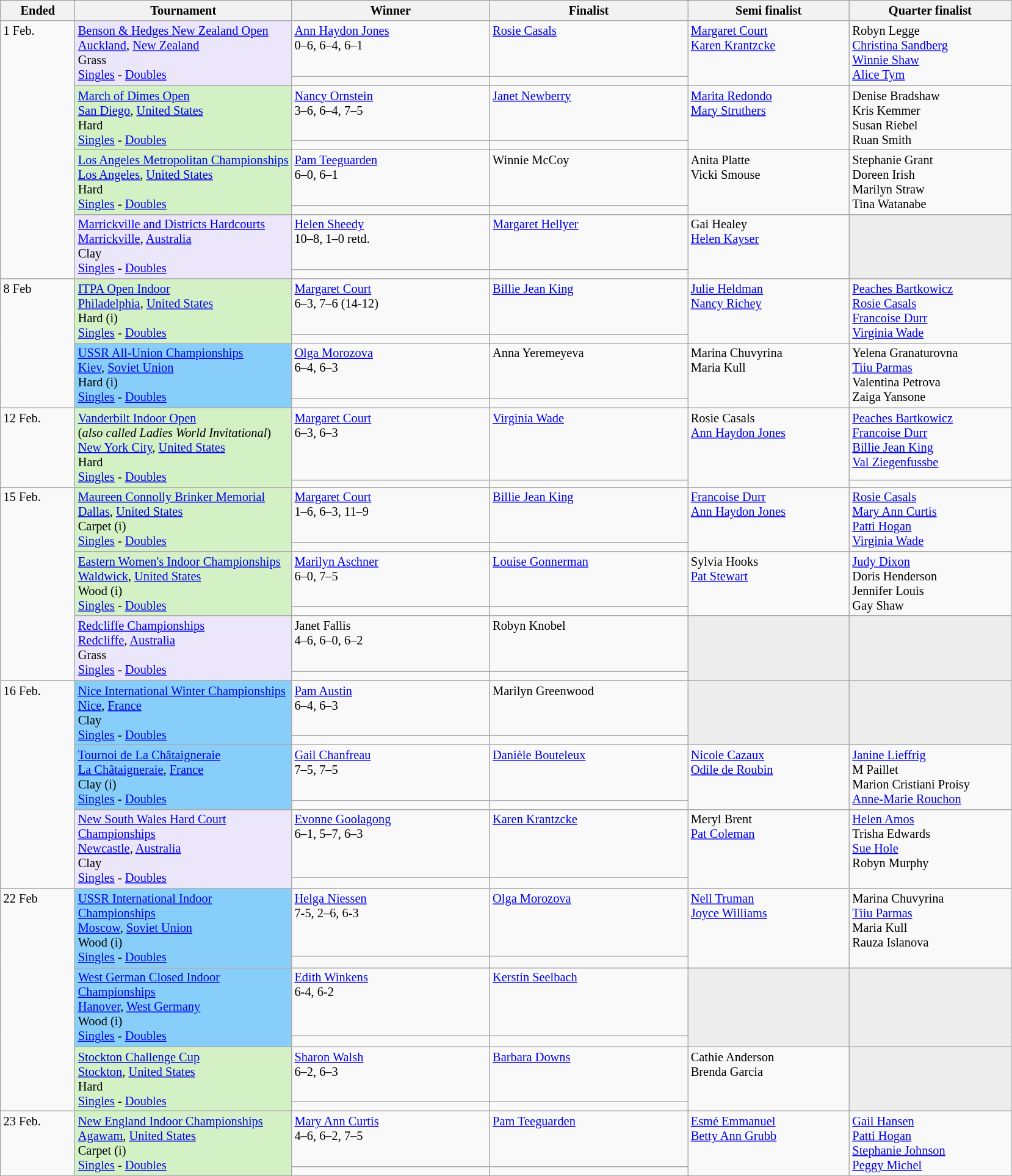<table class="wikitable" style="font-size:85%;">
<tr>
<th width="75">Ended</th>
<th width="230">Tournament</th>
<th width="210">Winner</th>
<th width="210">Finalist</th>
<th width="170">Semi finalist</th>
<th width="170">Quarter finalist</th>
</tr>
<tr valign=top>
<td rowspan=8>1 Feb.</td>
<td style="background:#ebe6fa;" rowspan=2><a href='#'>Benson & Hedges New Zealand Open</a><br><a href='#'>Auckland</a>, <a href='#'>New Zealand</a><br>Grass<br><a href='#'>Singles</a> - <a href='#'>Doubles</a></td>
<td> <a href='#'>Ann Haydon Jones</a><br>0–6, 6–4, 6–1</td>
<td> <a href='#'>Rosie Casals</a></td>
<td rowspan=2> <a href='#'>Margaret Court</a><br> <a href='#'>Karen Krantzcke</a></td>
<td rowspan=2> Robyn Legge <br> <a href='#'>Christina Sandberg</a><br> <a href='#'>Winnie Shaw</a><br> <a href='#'>Alice Tym</a></td>
</tr>
<tr valign=top>
<td></td>
<td></td>
</tr>
<tr valign=top>
<td style="background:#D4F1C5;" rowspan=2><a href='#'>March of Dimes Open</a><br><a href='#'>San Diego</a>, <a href='#'>United States</a><br>Hard<br><a href='#'>Singles</a> - <a href='#'>Doubles</a></td>
<td> <a href='#'>Nancy Ornstein</a><br>3–6, 6–4, 7–5</td>
<td> <a href='#'>Janet Newberry</a></td>
<td rowspan=2> <a href='#'>Marita Redondo</a><br> <a href='#'>Mary Struthers</a></td>
<td rowspan=2> Denise Bradshaw<br> Kris Kemmer<br> Susan Riebel<br> Ruan Smith</td>
</tr>
<tr valign=top>
<td></td>
<td></td>
</tr>
<tr valign=top>
<td style="background:#D4F1C5;" rowspan=2><a href='#'>Los Angeles Metropolitan Championships</a><br><a href='#'>Los Angeles</a>, <a href='#'>United States</a><br>Hard<br><a href='#'>Singles</a> - <a href='#'>Doubles</a></td>
<td> <a href='#'>Pam Teeguarden</a><br>6–0, 6–1</td>
<td> Winnie McCoy</td>
<td rowspan=2>  Anita Platte<br> Vicki Smouse</td>
<td rowspan=2> Stephanie Grant<br> Doreen Irish<br> Marilyn Straw<br> Tina Watanabe</td>
</tr>
<tr valign=top>
<td></td>
<td></td>
</tr>
<tr valign=top>
<td style="background:#ebe6fa;" rowspan=2><a href='#'>Marrickville and Districts Hardcourts</a><br><a href='#'>Marrickville</a>, <a href='#'>Australia</a><br>Clay<br><a href='#'>Singles</a> - <a href='#'>Doubles</a></td>
<td> <a href='#'>Helen Sheedy</a><br>10–8, 1–0 retd.</td>
<td> <a href='#'>Margaret Hellyer</a></td>
<td rowspan=2> Gai Healey<br> <a href='#'>Helen Kayser</a></td>
<td style="background:#ededed;" rowspan=2></td>
</tr>
<tr valign=top>
<td></td>
<td></td>
</tr>
<tr valign=top>
<td rowspan=4>8 Feb</td>
<td style="background:#D4F1C5;" rowspan=2><a href='#'>ITPA Open Indoor</a><br><a href='#'>Philadelphia</a>, <a href='#'>United States</a><br>Hard (i)<br><a href='#'>Singles</a> - <a href='#'>Doubles</a></td>
<td> <a href='#'>Margaret Court</a><br>6–3, 7–6 (14-12)</td>
<td> <a href='#'>Billie Jean King</a></td>
<td rowspan=2> <a href='#'>Julie Heldman</a><br> <a href='#'>Nancy Richey</a></td>
<td rowspan=2> <a href='#'>Peaches Bartkowicz</a> <br> <a href='#'>Rosie Casals</a><br> <a href='#'>Francoise Durr</a> <br> <a href='#'>Virginia Wade</a></td>
</tr>
<tr valign=top>
<td></td>
<td></td>
</tr>
<tr valign=top>
<td style="background:#87CEFA;" rowspan=2><a href='#'>USSR All-Union Championships</a><br><a href='#'>Kiev</a>, <a href='#'>Soviet Union</a><br>Hard (i)<br><a href='#'>Singles</a> - <a href='#'>Doubles</a></td>
<td> <a href='#'>Olga Morozova</a><br>6–4, 6–3</td>
<td> Anna Yeremeyeva</td>
<td rowspan=2> Marina Chuvyrina<br> Maria Kull</td>
<td rowspan=2> Yelena Granaturovna<br> <a href='#'>Tiiu Parmas</a><br> Valentina Petrova <br>  Zaiga Yansone</td>
</tr>
<tr valign=top>
<td></td>
<td></td>
</tr>
<tr valign=top>
<td rowspan=2>12 Feb.</td>
<td style="background:#D4F1C5;" rowspan=2><a href='#'>Vanderbilt Indoor Open</a><br>(<em>also called Ladies World Invitational</em>)<br><a href='#'>New York City</a>, <a href='#'>United States</a><br>Hard<br><a href='#'>Singles</a> - <a href='#'>Doubles</a></td>
<td> <a href='#'>Margaret Court</a><br>6–3, 6–3</td>
<td> <a href='#'>Virginia Wade</a></td>
<td rowspan=2> Rosie Casals<br> <a href='#'>Ann Haydon Jones</a></td>
<td> <a href='#'>Peaches Bartkowicz</a> <br> <a href='#'>Francoise Durr</a><br> <a href='#'>Billie Jean King</a> <br> <a href='#'>Val Ziegenfussbe</a></td>
</tr>
<tr valign=top>
<td></td>
<td></td>
</tr>
<tr valign=top>
<td rowspan=6>15 Feb.</td>
<td style="background:#D4F1C5;" rowspan=2><a href='#'>Maureen Connolly Brinker Memorial</a><br><a href='#'>Dallas</a>, <a href='#'>United States</a><br>Carpet (i)<br><a href='#'>Singles</a> - <a href='#'>Doubles</a></td>
<td> <a href='#'>Margaret Court</a><br>1–6, 6–3, 11–9</td>
<td> <a href='#'>Billie Jean King</a></td>
<td rowspan=2> <a href='#'>Francoise Durr</a><br> <a href='#'>Ann Haydon Jones</a></td>
<td rowspan=2> <a href='#'>Rosie Casals</a> <br> <a href='#'>Mary Ann Curtis</a><br> <a href='#'>Patti Hogan</a><br> <a href='#'>Virginia Wade</a></td>
</tr>
<tr valign=top>
<td></td>
<td></td>
</tr>
<tr valign=top>
<td style="background:#D4F1C5;" rowspan=2><a href='#'>Eastern Women's Indoor Championships</a><br><a href='#'>Waldwick</a>, <a href='#'>United States</a><br>Wood (i)<br><a href='#'>Singles</a> - <a href='#'>Doubles</a></td>
<td> <a href='#'>Marilyn Aschner</a><br>6–0, 7–5</td>
<td> <a href='#'>Louise Gonnerman</a></td>
<td rowspan=2> Sylvia Hooks<br> <a href='#'>Pat Stewart</a></td>
<td rowspan=2> <a href='#'>Judy Dixon</a> <br> Doris Henderson<br> Jennifer Louis<br> Gay Shaw</td>
</tr>
<tr valign=top>
<td></td>
<td></td>
</tr>
<tr valign=top>
<td style="background:#ebe6fa;" rowspan=2><a href='#'>Redcliffe Championships</a><br><a href='#'>Redcliffe</a>, <a href='#'>Australia</a><br>Grass<br><a href='#'>Singles</a> - <a href='#'>Doubles</a></td>
<td> Janet Fallis<br>4–6, 6–0, 6–2</td>
<td> Robyn Knobel</td>
<td style="background:#ededed;" rowspan=2></td>
<td style="background:#ededed;" rowspan=2></td>
</tr>
<tr valign=top>
<td></td>
<td></td>
</tr>
<tr valign=top>
<td rowspan=6>16 Feb.</td>
<td style="background:#87CEFA;" rowspan=2><a href='#'>Nice International Winter Championships</a><br> <a href='#'>Nice</a>, <a href='#'>France</a><br>Clay<br><a href='#'>Singles</a> - <a href='#'>Doubles</a></td>
<td> <a href='#'>Pam Austin</a><br>6–4, 6–3</td>
<td> Marilyn Greenwood</td>
<td style="background:#ededed;" rowspan=2></td>
<td style="background:#ededed;" rowspan=2></td>
</tr>
<tr valign=top>
<td></td>
<td></td>
</tr>
<tr valign=top>
<td style="background:#87CEFA;" rowspan=2><a href='#'>Tournoi de La Châtaigneraie</a><br><a href='#'>La Châtaigneraie</a>, <a href='#'>France</a><br>Clay (i)<br><a href='#'>Singles</a> - <a href='#'>Doubles</a></td>
<td> <a href='#'>Gail Chanfreau</a><br>7–5, 7–5</td>
<td> <a href='#'>Danièle Bouteleux</a></td>
<td rowspan=2> <a href='#'>Nicole Cazaux</a><br> <a href='#'>Odile de Roubin</a></td>
<td rowspan=2> <a href='#'>Janine Lieffrig</a><br> M Paillet<br> Marion Cristiani Proisy<br> <a href='#'>Anne-Marie Rouchon</a></td>
</tr>
<tr valign=top>
<td></td>
<td></td>
</tr>
<tr valign=top>
<td style="background:#ebe6fa;" rowspan=2><a href='#'>New South Wales Hard Court Championships</a><br> <a href='#'>Newcastle</a>, <a href='#'>Australia</a><br>Clay<br><a href='#'>Singles</a> - <a href='#'>Doubles</a></td>
<td> <a href='#'>Evonne Goolagong</a> <br>6–1, 5–7, 6–3</td>
<td> <a href='#'>Karen Krantzcke</a></td>
<td rowspan=2> Meryl Brent<br> <a href='#'>Pat Coleman</a></td>
<td rowspan=2> <a href='#'>Helen Amos</a><br> Trisha Edwards <br> <a href='#'>Sue Hole</a><br> Robyn Murphy</td>
</tr>
<tr valign=top>
<td></td>
<td></td>
</tr>
<tr valign=top>
<td rowspan=6>22 Feb</td>
<td style="background:#87CEFA;" rowspan=2><a href='#'>USSR International Indoor Championships</a><br><a href='#'>Moscow</a>, <a href='#'>Soviet Union</a><br>Wood (i)<br><a href='#'>Singles</a> - <a href='#'>Doubles</a></td>
<td> <a href='#'>Helga Niessen</a><br>7-5, 2–6, 6-3</td>
<td> <a href='#'>Olga Morozova</a></td>
<td rowspan=2> <a href='#'>Nell Truman</a><br> <a href='#'>Joyce Williams</a></td>
<td rowspan=2> Marina Chuvyrina <br> <a href='#'>Tiiu Parmas</a><br> Maria Kull<br> Rauza Islanova</td>
</tr>
<tr valign=top>
<td></td>
<td></td>
</tr>
<tr valign=top>
<td style="background:#87CEFA;" rowspan=2><a href='#'>West German Closed Indoor Championships</a><br><a href='#'>Hanover</a>, <a href='#'>West Germany</a><br>Wood (i)<br><a href='#'>Singles</a> - <a href='#'>Doubles</a></td>
<td> <a href='#'>Edith Winkens</a><br>6-4, 6-2</td>
<td> <a href='#'>Kerstin Seelbach</a></td>
<td style="background:#ededed;" rowspan=2></td>
<td style="background:#ededed;" rowspan=2></td>
</tr>
<tr valign=top>
<td></td>
<td></td>
</tr>
<tr valign=top>
<td style="background:#D4F1C5;" rowspan=2><a href='#'>Stockton Challenge Cup</a><br><a href='#'>Stockton</a>, <a href='#'>United States</a><br>Hard<br><a href='#'>Singles</a> - <a href='#'>Doubles</a></td>
<td> <a href='#'>Sharon Walsh</a><br> 6–2, 6–3</td>
<td> <a href='#'>Barbara Downs</a></td>
<td rowspan=2> Cathie Anderson<br> Brenda Garcia</td>
<td style="background:#ededed;" rowspan=2></td>
</tr>
<tr valign=top>
<td></td>
<td></td>
</tr>
<tr valign=top>
<td rowspan=2>23 Feb.</td>
<td style="background:#D4F1C5;" rowspan=2><a href='#'>New England Indoor Championships</a><br><a href='#'>Agawam</a>, <a href='#'>United States</a><br>Carpet (i)<br><a href='#'>Singles</a> - <a href='#'>Doubles</a></td>
<td> <a href='#'>Mary Ann Curtis</a><br>4–6, 6–2, 7–5</td>
<td> <a href='#'>Pam Teeguarden</a></td>
<td rowspan=2> <a href='#'>Esmé Emmanuel</a><br> <a href='#'>Betty Ann Grubb</a></td>
<td rowspan=2> <a href='#'>Gail Hansen</a><br> <a href='#'>Patti Hogan</a><br> <a href='#'>Stephanie Johnson</a><br> <a href='#'>Peggy Michel</a></td>
</tr>
<tr valign=top>
<td></td>
<td></td>
</tr>
<tr valign=top>
</tr>
</table>
